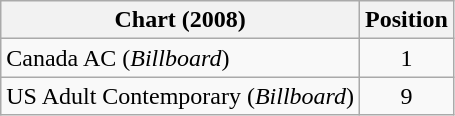<table class="wikitable">
<tr>
<th>Chart (2008)</th>
<th>Position</th>
</tr>
<tr>
<td>Canada AC (<em>Billboard</em>)</td>
<td align="center">1</td>
</tr>
<tr>
<td>US Adult Contemporary (<em>Billboard</em>)</td>
<td style="text-align:center;">9</td>
</tr>
</table>
